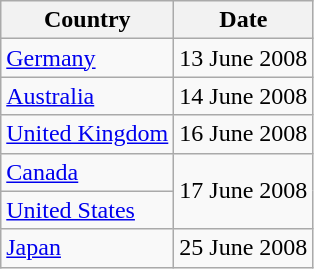<table class="wikitable">
<tr>
<th>Country</th>
<th>Date</th>
</tr>
<tr>
<td><a href='#'>Germany</a></td>
<td>13 June 2008</td>
</tr>
<tr>
<td><a href='#'>Australia</a></td>
<td>14 June 2008</td>
</tr>
<tr>
<td><a href='#'>United Kingdom</a></td>
<td>16 June 2008</td>
</tr>
<tr>
<td><a href='#'>Canada</a></td>
<td rowspan="2">17 June 2008</td>
</tr>
<tr>
<td><a href='#'>United States</a></td>
</tr>
<tr>
<td><a href='#'>Japan</a></td>
<td>25 June 2008</td>
</tr>
</table>
